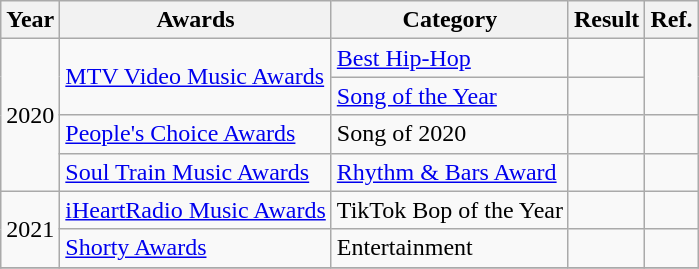<table class="wikitable plainrowheaders">
<tr>
<th>Year</th>
<th>Awards</th>
<th>Category</th>
<th>Result</th>
<th>Ref.</th>
</tr>
<tr>
<td rowspan="4">2020</td>
<td rowspan="2"><a href='#'>MTV Video Music Awards</a></td>
<td><a href='#'>Best Hip-Hop</a></td>
<td></td>
<td rowspan="2"></td>
</tr>
<tr>
<td><a href='#'>Song of the Year</a></td>
<td></td>
</tr>
<tr>
<td><a href='#'>People's Choice Awards</a></td>
<td>Song of 2020</td>
<td></td>
<td></td>
</tr>
<tr>
<td><a href='#'>Soul Train Music Awards</a></td>
<td><a href='#'>Rhythm & Bars Award</a></td>
<td></td>
<td></td>
</tr>
<tr>
<td rowspan="2">2021</td>
<td><a href='#'>iHeartRadio Music Awards</a></td>
<td>TikTok Bop of the Year</td>
<td></td>
<td></td>
</tr>
<tr>
<td><a href='#'>Shorty Awards</a></td>
<td>Entertainment</td>
<td></td>
<td></td>
</tr>
<tr>
</tr>
</table>
